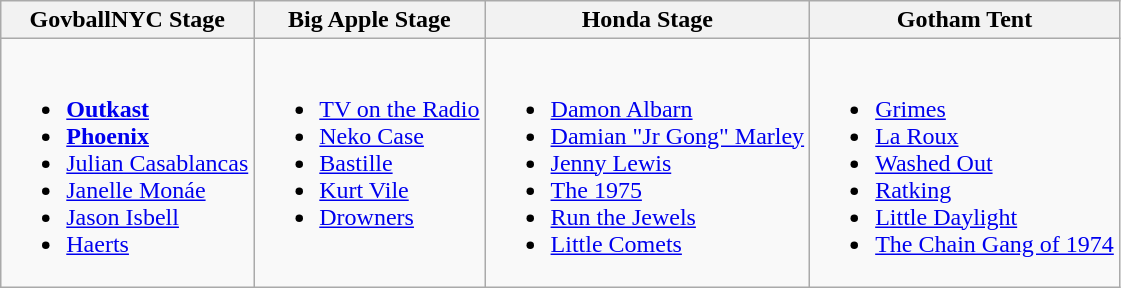<table class="wikitable">
<tr>
<th>GovballNYC Stage</th>
<th>Big Apple Stage</th>
<th>Honda Stage</th>
<th>Gotham Tent</th>
</tr>
<tr valign="top">
<td><br><ul><li><strong><a href='#'>Outkast</a></strong></li><li><strong><a href='#'>Phoenix</a></strong></li><li><a href='#'>Julian Casablancas</a></li><li><a href='#'>Janelle Monáe</a></li><li><a href='#'>Jason Isbell</a></li><li><a href='#'>Haerts</a></li></ul></td>
<td><br><ul><li><a href='#'>TV on the Radio</a></li><li><a href='#'>Neko Case</a></li><li><a href='#'>Bastille</a></li><li><a href='#'>Kurt Vile</a></li><li><a href='#'>Drowners</a></li></ul></td>
<td><br><ul><li><a href='#'>Damon Albarn</a></li><li><a href='#'>Damian "Jr Gong" Marley</a></li><li><a href='#'>Jenny Lewis</a></li><li><a href='#'>The 1975</a></li><li><a href='#'>Run the Jewels</a></li><li><a href='#'>Little Comets</a></li></ul></td>
<td><br><ul><li><a href='#'>Grimes</a></li><li><a href='#'>La Roux</a></li><li><a href='#'>Washed Out</a></li><li><a href='#'>Ratking</a></li><li><a href='#'>Little Daylight</a></li><li><a href='#'>The Chain Gang of 1974</a></li></ul></td>
</tr>
</table>
